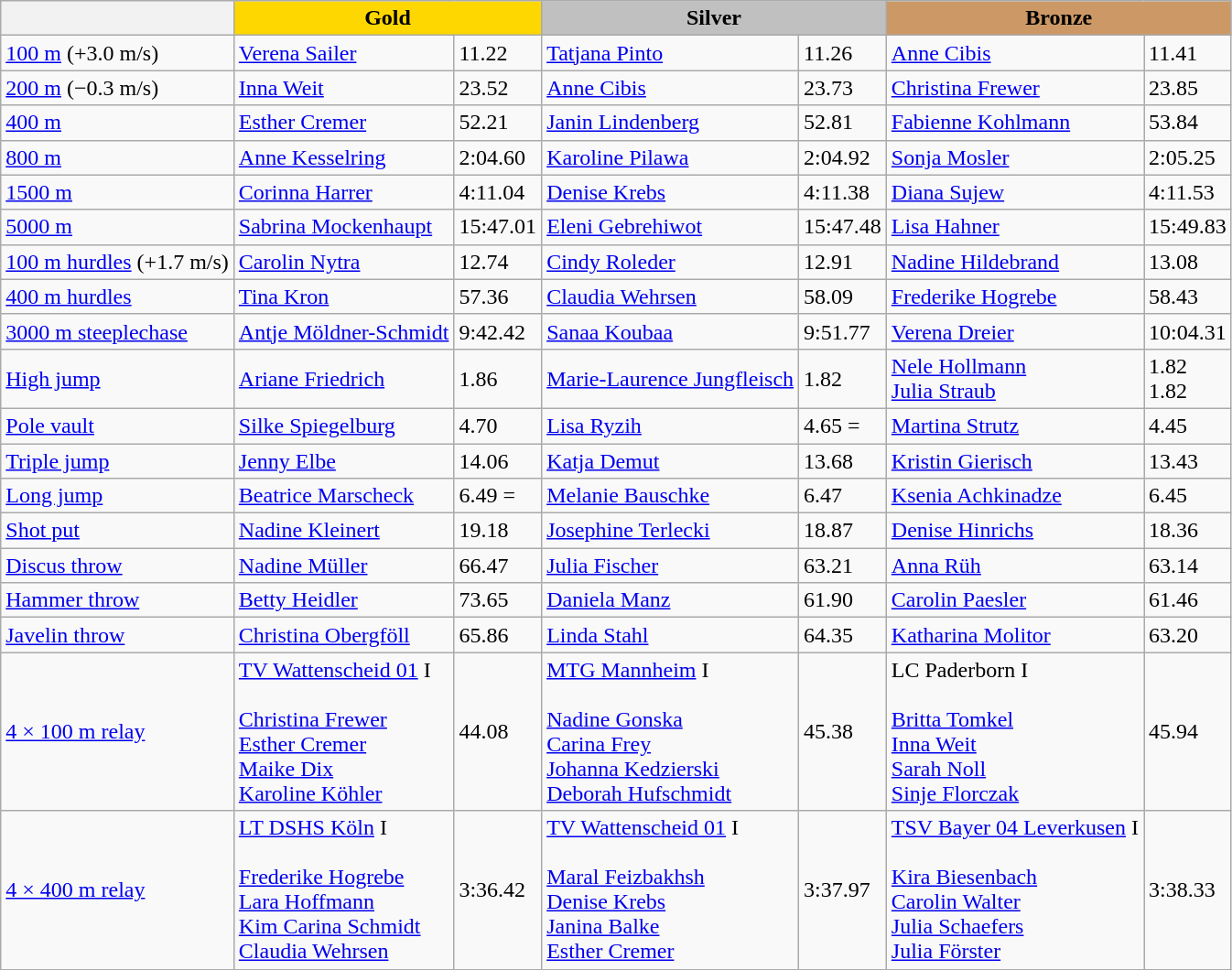<table class="wikitable">
<tr>
<th></th>
<th style="background:gold;" colspan=2>Gold</th>
<th style="background:silver;" colspan=2>Silver</th>
<th style="background:#cc9966;" colspan=2>Bronze</th>
</tr>
<tr>
<td><a href='#'>100 m</a> (+3.0 m/s)</td>
<td><a href='#'>Verena Sailer</a></td>
<td>11.22</td>
<td><a href='#'>Tatjana Pinto</a></td>
<td>11.26</td>
<td><a href='#'>Anne Cibis</a></td>
<td>11.41</td>
</tr>
<tr>
<td><a href='#'>200 m</a> (−0.3 m/s)</td>
<td><a href='#'>Inna Weit</a></td>
<td>23.52</td>
<td><a href='#'>Anne Cibis</a></td>
<td>23.73</td>
<td><a href='#'>Christina Frewer</a></td>
<td>23.85</td>
</tr>
<tr>
<td><a href='#'>400 m</a></td>
<td><a href='#'>Esther Cremer</a></td>
<td>52.21</td>
<td><a href='#'>Janin Lindenberg</a></td>
<td>52.81</td>
<td><a href='#'>Fabienne Kohlmann</a></td>
<td>53.84</td>
</tr>
<tr>
<td><a href='#'>800 m</a></td>
<td><a href='#'>Anne Kesselring</a></td>
<td>2:04.60</td>
<td><a href='#'>Karoline Pilawa</a></td>
<td>2:04.92 </td>
<td><a href='#'>Sonja Mosler</a></td>
<td>2:05.25 </td>
</tr>
<tr>
<td><a href='#'>1500 m</a></td>
<td><a href='#'>Corinna Harrer</a></td>
<td>4:11.04</td>
<td><a href='#'>Denise Krebs</a></td>
<td>4:11.38</td>
<td><a href='#'>Diana Sujew</a></td>
<td>4:11.53</td>
</tr>
<tr>
<td><a href='#'>5000 m</a></td>
<td><a href='#'>Sabrina Mockenhaupt</a></td>
<td>15:47.01 </td>
<td><a href='#'>Eleni Gebrehiwot</a></td>
<td>15:47.48 </td>
<td><a href='#'>Lisa Hahner</a></td>
<td>15:49.83 </td>
</tr>
<tr>
<td><a href='#'>100 m hurdles</a> (+1.7 m/s)</td>
<td><a href='#'>Carolin Nytra</a></td>
<td>12.74</td>
<td><a href='#'>Cindy Roleder</a></td>
<td>12.91 </td>
<td><a href='#'>Nadine Hildebrand</a></td>
<td>13.08 </td>
</tr>
<tr>
<td><a href='#'>400 m hurdles</a></td>
<td><a href='#'>Tina Kron</a></td>
<td>57.36</td>
<td><a href='#'>Claudia Wehrsen</a></td>
<td>58.09</td>
<td><a href='#'>Frederike Hogrebe</a></td>
<td>58.43</td>
</tr>
<tr>
<td><a href='#'>3000 m steeplechase</a></td>
<td><a href='#'>Antje Möldner-Schmidt</a></td>
<td>9:42.42</td>
<td><a href='#'>Sanaa Koubaa</a></td>
<td>9:51.77</td>
<td><a href='#'>Verena Dreier</a></td>
<td>10:04.31 </td>
</tr>
<tr>
<td><a href='#'>High jump</a></td>
<td><a href='#'>Ariane Friedrich</a></td>
<td>1.86</td>
<td><a href='#'>Marie-Laurence Jungfleisch</a></td>
<td>1.82</td>
<td><a href='#'>Nele Hollmann</a><br><a href='#'>Julia Straub</a></td>
<td>1.82 <br>1.82</td>
</tr>
<tr>
<td><a href='#'>Pole vault</a></td>
<td><a href='#'>Silke Spiegelburg</a></td>
<td>4.70</td>
<td><a href='#'>Lisa Ryzih</a></td>
<td>4.65 =</td>
<td><a href='#'>Martina Strutz</a></td>
<td>4.45</td>
</tr>
<tr>
<td><a href='#'>Triple jump</a></td>
<td><a href='#'>Jenny Elbe</a></td>
<td>14.06 </td>
<td><a href='#'>Katja Demut</a></td>
<td>13.68</td>
<td><a href='#'>Kristin Gierisch</a></td>
<td>13.43</td>
</tr>
<tr>
<td><a href='#'>Long jump</a></td>
<td><a href='#'>Beatrice Marscheck</a></td>
<td>6.49 =</td>
<td><a href='#'>Melanie Bauschke</a></td>
<td>6.47</td>
<td><a href='#'>Ksenia Achkinadze</a></td>
<td>6.45</td>
</tr>
<tr>
<td><a href='#'>Shot put</a></td>
<td><a href='#'>Nadine Kleinert</a></td>
<td>19.18</td>
<td><a href='#'>Josephine Terlecki</a></td>
<td>18.87 </td>
<td><a href='#'>Denise Hinrichs</a></td>
<td>18.36 </td>
</tr>
<tr>
<td><a href='#'>Discus throw</a></td>
<td><a href='#'>Nadine Müller</a></td>
<td>66.47</td>
<td><a href='#'>Julia Fischer</a></td>
<td>63.21</td>
<td><a href='#'>Anna Rüh</a></td>
<td>63.14 </td>
</tr>
<tr>
<td><a href='#'>Hammer throw</a></td>
<td><a href='#'>Betty Heidler</a></td>
<td>73.65</td>
<td><a href='#'>Daniela Manz</a></td>
<td>61.90 </td>
<td><a href='#'>Carolin Paesler</a></td>
<td>61.46</td>
</tr>
<tr>
<td><a href='#'>Javelin throw</a></td>
<td><a href='#'>Christina Obergföll</a></td>
<td>65.86</td>
<td><a href='#'>Linda Stahl</a></td>
<td>64.35 </td>
<td><a href='#'>Katharina Molitor</a></td>
<td>63.20 </td>
</tr>
<tr>
<td><a href='#'>4 × 100 m relay</a></td>
<td><a href='#'>TV Wattenscheid 01</a> I <br><br><a href='#'>Christina Frewer</a> <br>
<a href='#'>Esther Cremer</a> <br>
<a href='#'>Maike Dix</a> <br>
<a href='#'>Karoline Köhler</a></td>
<td>44.08 </td>
<td><a href='#'>MTG Mannheim</a> I <br><br><a href='#'>Nadine Gonska</a> <br>
<a href='#'>Carina Frey</a> <br>
<a href='#'>Johanna Kedzierski</a> <br>
<a href='#'>Deborah Hufschmidt</a></td>
<td>45.38</td>
<td>LC Paderborn I <br><br><a href='#'>Britta Tomkel</a> <br>
<a href='#'>Inna Weit</a> <br>
<a href='#'>Sarah Noll</a> <br>
<a href='#'>Sinje Florczak</a></td>
<td>45.94 </td>
</tr>
<tr>
<td><a href='#'>4 × 400 m relay</a></td>
<td><a href='#'>LT DSHS Köln</a> I <br><br><a href='#'>Frederike Hogrebe</a> <br>
<a href='#'>Lara Hoffmann</a> <br>
<a href='#'>Kim Carina Schmidt</a> <br>
<a href='#'>Claudia Wehrsen</a></td>
<td>3:36.42 </td>
<td><a href='#'>TV Wattenscheid 01</a> I <br><br><a href='#'>Maral Feizbakhsh</a> <br>
<a href='#'>Denise Krebs</a> <br>
<a href='#'>Janina Balke</a> <br>
<a href='#'>Esther Cremer</a></td>
<td>3:37.97 </td>
<td><a href='#'>TSV Bayer 04 Leverkusen</a> I <br><br><a href='#'>Kira Biesenbach</a> <br>
<a href='#'>Carolin Walter</a> <br>
<a href='#'>Julia Schaefers</a> <br>
<a href='#'>Julia Förster</a></td>
<td>3:38.33</td>
</tr>
</table>
